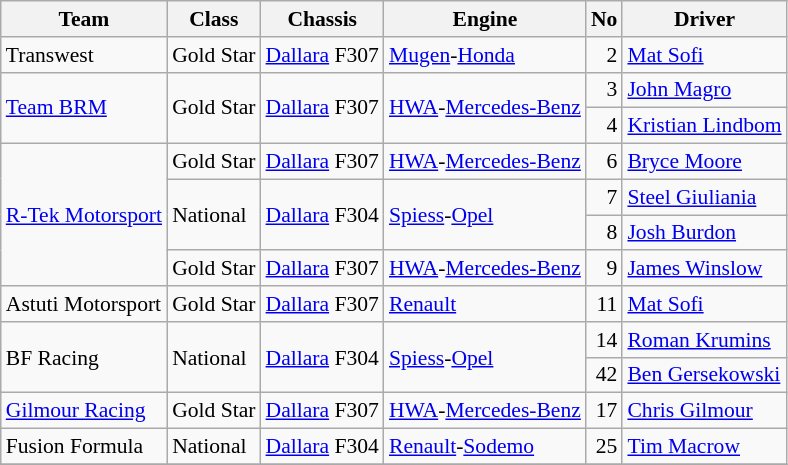<table class="wikitable" style="font-size: 90%;">
<tr>
<th>Team</th>
<th>Class</th>
<th>Chassis</th>
<th>Engine</th>
<th>No</th>
<th>Driver</th>
</tr>
<tr>
<td>Transwest</td>
<td>Gold Star</td>
<td><a href='#'>Dallara</a> F307</td>
<td><a href='#'>Mugen</a>-<a href='#'>Honda</a></td>
<td align=right>2</td>
<td> <a href='#'>Mat Sofi</a></td>
</tr>
<tr>
<td rowspan=2><a href='#'>Team BRM</a></td>
<td rowspan=2>Gold Star</td>
<td rowspan=2><a href='#'>Dallara</a> F307</td>
<td rowspan=2><a href='#'>HWA</a>-<a href='#'>Mercedes-Benz</a></td>
<td align=right>3</td>
<td> <a href='#'>John Magro</a></td>
</tr>
<tr>
<td align=right>4</td>
<td> <a href='#'>Kristian Lindbom</a></td>
</tr>
<tr>
<td rowspan=4><a href='#'>R-Tek Motorsport</a></td>
<td>Gold Star</td>
<td><a href='#'>Dallara</a> F307</td>
<td><a href='#'>HWA</a>-<a href='#'>Mercedes-Benz</a></td>
<td align=right>6</td>
<td> <a href='#'>Bryce Moore</a></td>
</tr>
<tr>
<td rowspan=2>National</td>
<td rowspan=2><a href='#'>Dallara</a> F304</td>
<td rowspan=2><a href='#'>Spiess</a>-<a href='#'>Opel</a></td>
<td align=right>7</td>
<td> <a href='#'>Steel Giuliania</a></td>
</tr>
<tr>
<td align=right>8</td>
<td> <a href='#'>Josh Burdon</a></td>
</tr>
<tr>
<td>Gold Star</td>
<td><a href='#'>Dallara</a> F307</td>
<td><a href='#'>HWA</a>-<a href='#'>Mercedes-Benz</a></td>
<td align=right>9</td>
<td> <a href='#'>James Winslow</a></td>
</tr>
<tr>
<td>Astuti Motorsport</td>
<td>Gold Star</td>
<td><a href='#'>Dallara</a> F307</td>
<td><a href='#'>Renault</a></td>
<td align=right>11</td>
<td> <a href='#'>Mat Sofi</a></td>
</tr>
<tr>
<td rowspan=2>BF Racing</td>
<td rowspan=2>National</td>
<td rowspan=2><a href='#'>Dallara</a> F304</td>
<td rowspan=2><a href='#'>Spiess</a>-<a href='#'>Opel</a></td>
<td align=right>14</td>
<td> <a href='#'>Roman Krumins</a></td>
</tr>
<tr>
<td align=right>42</td>
<td> <a href='#'>Ben Gersekowski</a></td>
</tr>
<tr>
<td><a href='#'>Gilmour Racing</a></td>
<td>Gold Star</td>
<td><a href='#'>Dallara</a> F307</td>
<td><a href='#'>HWA</a>-<a href='#'>Mercedes-Benz</a></td>
<td align=right>17</td>
<td> <a href='#'>Chris Gilmour</a></td>
</tr>
<tr>
<td>Fusion Formula</td>
<td>National</td>
<td><a href='#'>Dallara</a> F304</td>
<td><a href='#'>Renault</a>-<a href='#'>Sodemo</a></td>
<td align=right>25</td>
<td> <a href='#'>Tim Macrow</a></td>
</tr>
<tr>
</tr>
</table>
